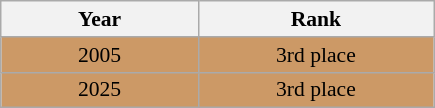<table class="wikitable" style="text-align: center;font-size:90%;">
<tr>
<th width=125>Year</th>
<th width=150>Rank</th>
</tr>
<tr bgcolor="#cc9966">
<td> 2005</td>
<td>3rd place</td>
</tr>
<tr bgcolor="#cc9966">
<td> 2025</td>
<td>3rd place</td>
</tr>
</table>
